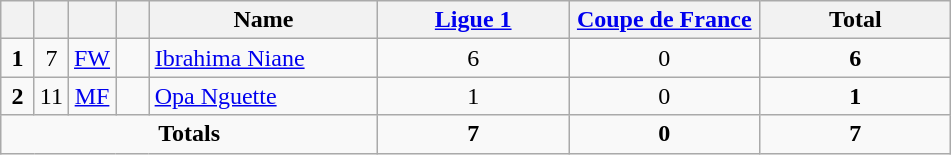<table class="wikitable" style="text-align:center">
<tr>
<th width=15></th>
<th width=15></th>
<th width=15></th>
<th width=15></th>
<th width=145>Name</th>
<th width=120><a href='#'>Ligue 1</a></th>
<th width=120><a href='#'>Coupe de France</a></th>
<th width=120>Total</th>
</tr>
<tr>
<td><strong>1</strong></td>
<td>7</td>
<td><a href='#'>FW</a></td>
<td></td>
<td align=left><a href='#'>Ibrahima Niane</a></td>
<td>6</td>
<td>0</td>
<td><strong>6</strong></td>
</tr>
<tr>
<td><strong>2</strong></td>
<td>11</td>
<td><a href='#'>MF</a></td>
<td></td>
<td align=left><a href='#'>Opa Nguette</a></td>
<td>1</td>
<td>0</td>
<td><strong>1</strong></td>
</tr>
<tr>
<td colspan=5><strong>Totals</strong></td>
<td><strong>7</strong></td>
<td><strong>0</strong></td>
<td><strong>7</strong></td>
</tr>
</table>
